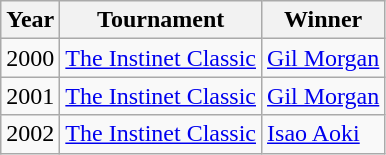<table class="wikitable">
<tr>
<th>Year</th>
<th>Tournament</th>
<th>Winner</th>
</tr>
<tr>
<td>2000</td>
<td><a href='#'>The Instinet Classic</a></td>
<td><a href='#'>Gil Morgan</a></td>
</tr>
<tr>
<td>2001</td>
<td><a href='#'>The Instinet Classic</a></td>
<td><a href='#'>Gil Morgan</a></td>
</tr>
<tr>
<td>2002</td>
<td><a href='#'>The Instinet Classic</a></td>
<td><a href='#'>Isao Aoki</a></td>
</tr>
</table>
